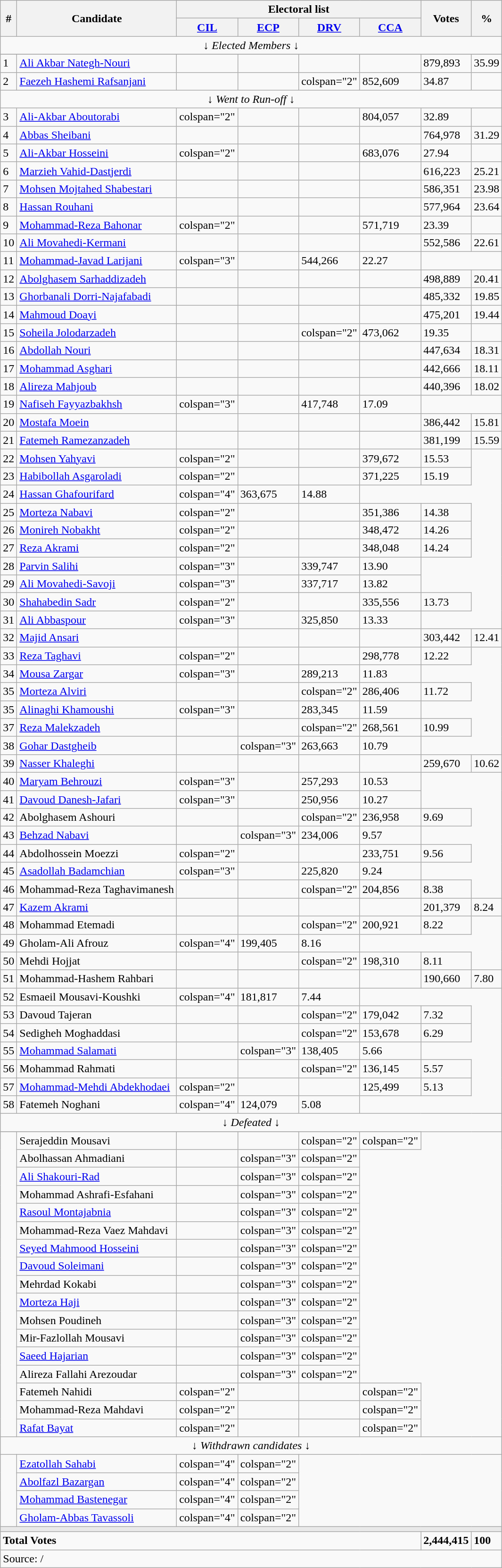<table class=wikitable>
<tr>
<th rowspan="2">#</th>
<th rowspan="2">Candidate</th>
<th colspan="4">Electoral list</th>
<th rowspan="2">Votes</th>
<th rowspan="2">%</th>
</tr>
<tr>
<th><a href='#'>CIL</a></th>
<th><a href='#'>ECP</a></th>
<th><a href='#'>DRV</a></th>
<th><a href='#'>CCA</a></th>
</tr>
<tr>
<td align=center colspan="16">↓ <em>Elected Members</em> ↓</td>
</tr>
<tr>
</tr>
<tr>
<td>1</td>
<td><a href='#'>Ali Akbar Nategh-Nouri</a></td>
<td></td>
<td style="text-align:center;"></td>
<td style="text-align:center;"></td>
<td style="text-align:center;"></td>
<td>879,893</td>
<td>35.99</td>
</tr>
<tr>
<td>2</td>
<td><a href='#'>Faezeh Hashemi Rafsanjani</a></td>
<td></td>
<td style="text-align:center;"></td>
<td>colspan="2" </td>
<td>852,609</td>
<td>34.87</td>
</tr>
<tr>
<td align=center colspan="16">↓ <em>Went to Run-off </em> ↓</td>
</tr>
<tr>
<td>3</td>
<td><a href='#'>Ali-Akbar Aboutorabi</a></td>
<td>colspan="2" </td>
<td style="text-align:center;"></td>
<td style="text-align:center;"></td>
<td>804,057</td>
<td>32.89</td>
</tr>
<tr>
<td>4</td>
<td><a href='#'>Abbas Sheibani</a></td>
<td></td>
<td style="text-align:center;"></td>
<td></td>
<td style="text-align:center;"></td>
<td>764,978</td>
<td>31.29</td>
</tr>
<tr>
<td>5</td>
<td><a href='#'>Ali-Akbar Hosseini</a></td>
<td>colspan="2" </td>
<td style="text-align:center;"></td>
<td style="text-align:center;"></td>
<td>683,076</td>
<td>27.94</td>
</tr>
<tr>
<td>6</td>
<td><a href='#'>Marzieh Vahid-Dastjerdi</a></td>
<td></td>
<td style="text-align:center;"></td>
<td style="text-align:center;"></td>
<td style="text-align:center;"></td>
<td>616,223</td>
<td>25.21</td>
</tr>
<tr>
<td>7</td>
<td><a href='#'>Mohsen Mojtahed Shabestari</a></td>
<td></td>
<td style="text-align:center;"></td>
<td style="text-align:center;"></td>
<td style="text-align:center;"></td>
<td>586,351</td>
<td>23.98</td>
</tr>
<tr>
<td>8</td>
<td><a href='#'>Hassan Rouhani</a></td>
<td></td>
<td style="text-align:center;"></td>
<td style="text-align:center;"></td>
<td style="text-align:center;"></td>
<td>577,964</td>
<td>23.64</td>
</tr>
<tr>
<td>9</td>
<td><a href='#'>Mohammad-Reza Bahonar</a></td>
<td>colspan="2" </td>
<td style="text-align:center;"></td>
<td style="text-align:center;"></td>
<td>571,719</td>
<td>23.39</td>
</tr>
<tr>
<td>10</td>
<td><a href='#'>Ali Movahedi-Kermani</a></td>
<td></td>
<td style="text-align:center;"></td>
<td style="text-align:center;"></td>
<td style="text-align:center;"></td>
<td>552,586</td>
<td>22.61</td>
</tr>
<tr>
<td>11</td>
<td><a href='#'>Mohammad-Javad Larijani</a></td>
<td>colspan="3" </td>
<td style="text-align:center;"></td>
<td>544,266</td>
<td>22.27</td>
</tr>
<tr>
<td>12</td>
<td><a href='#'>Abolghasem Sarhaddizadeh</a></td>
<td style="text-align:center;"></td>
<td style="text-align:center;"></td>
<td style="text-align:center;"></td>
<td></td>
<td>498,889</td>
<td>20.41</td>
</tr>
<tr>
<td>13</td>
<td><a href='#'>Ghorbanali Dorri-Najafabadi</a></td>
<td></td>
<td style="text-align:center;"></td>
<td style="text-align:center;"></td>
<td style="text-align:center;"></td>
<td>485,332</td>
<td>19.85</td>
</tr>
<tr>
<td>14</td>
<td><a href='#'>Mahmoud Doayi</a></td>
<td></td>
<td style="text-align:center;"></td>
<td></td>
<td style="text-align:center;"></td>
<td>475,201</td>
<td>19.44</td>
</tr>
<tr>
<td>15</td>
<td><a href='#'>Soheila Jolodarzadeh</a></td>
<td></td>
<td style="text-align:center;"></td>
<td>colspan="2" </td>
<td>473,062</td>
<td>19.35</td>
</tr>
<tr>
<td>16</td>
<td><a href='#'>Abdollah Nouri</a></td>
<td style="text-align:center;"></td>
<td style="text-align:center;"></td>
<td style="text-align:center;"></td>
<td></td>
<td>447,634</td>
<td>18.31</td>
</tr>
<tr>
<td>17</td>
<td><a href='#'>Mohammad Asghari</a></td>
<td></td>
<td style="text-align:center;"></td>
<td></td>
<td style="text-align:center;"></td>
<td>442,666</td>
<td>18.11</td>
</tr>
<tr>
<td>18</td>
<td><a href='#'>Alireza Mahjoub</a></td>
<td></td>
<td style="text-align:center;"></td>
<td style="text-align:center;"></td>
<td></td>
<td>440,396</td>
<td>18.02</td>
</tr>
<tr>
<td>19</td>
<td><a href='#'>Nafiseh Fayyazbakhsh</a></td>
<td>colspan="3" </td>
<td style="text-align:center;"></td>
<td>417,748</td>
<td>17.09</td>
</tr>
<tr>
<td>20</td>
<td><a href='#'>Mostafa Moein</a></td>
<td style="text-align:center;"></td>
<td style="text-align:center;"></td>
<td style="text-align:center;"></td>
<td></td>
<td>386,442</td>
<td>15.81</td>
</tr>
<tr>
<td>21</td>
<td><a href='#'>Fatemeh Ramezanzadeh</a></td>
<td style="text-align:center;"></td>
<td style="text-align:center;"></td>
<td style="text-align:center;"></td>
<td></td>
<td>381,199</td>
<td>15.59</td>
</tr>
<tr>
<td>22</td>
<td><a href='#'>Mohsen Yahyavi</a></td>
<td>colspan="2" </td>
<td style="text-align:center;"></td>
<td style="text-align:center;"></td>
<td>379,672</td>
<td>15.53</td>
</tr>
<tr>
<td>23</td>
<td><a href='#'>Habibollah Asgaroladi</a></td>
<td>colspan="2" </td>
<td style="text-align:center;"></td>
<td style="text-align:center;"></td>
<td>371,225</td>
<td>15.19</td>
</tr>
<tr>
<td>24</td>
<td><a href='#'>Hassan Ghafourifard</a></td>
<td>colspan="4" </td>
<td>363,675</td>
<td>14.88</td>
</tr>
<tr>
<td>25</td>
<td><a href='#'>Morteza Nabavi</a></td>
<td>colspan="2" </td>
<td style="text-align:center;"></td>
<td style="text-align:center;"></td>
<td>351,386</td>
<td>14.38</td>
</tr>
<tr>
<td>26</td>
<td><a href='#'>Monireh Nobakht</a></td>
<td>colspan="2" </td>
<td style="text-align:center;"></td>
<td style="text-align:center;"></td>
<td>348,472</td>
<td>14.26</td>
</tr>
<tr>
<td>27</td>
<td><a href='#'>Reza Akrami</a></td>
<td>colspan="2" </td>
<td style="text-align:center;"></td>
<td style="text-align:center;"></td>
<td>348,048</td>
<td>14.24</td>
</tr>
<tr>
<td>28</td>
<td><a href='#'>Parvin Salihi</a></td>
<td>colspan="3" </td>
<td style="text-align:center;"></td>
<td>339,747</td>
<td>13.90</td>
</tr>
<tr>
<td>29</td>
<td><a href='#'>Ali Movahedi-Savoji</a></td>
<td>colspan="3" </td>
<td style="text-align:center;"></td>
<td>337,717</td>
<td>13.82</td>
</tr>
<tr>
<td>30</td>
<td><a href='#'>Shahabedin Sadr</a></td>
<td>colspan="2" </td>
<td style="text-align:center;"></td>
<td style="text-align:center;"></td>
<td>335,556</td>
<td>13.73</td>
</tr>
<tr>
<td>31</td>
<td><a href='#'>Ali Abbaspour</a></td>
<td>colspan="3" </td>
<td style="text-align:center;"></td>
<td>325,850</td>
<td>13.33</td>
</tr>
<tr>
<td>32</td>
<td><a href='#'>Majid Ansari</a></td>
<td style="text-align:center;"></td>
<td style="text-align:center;"></td>
<td style="text-align:center;"></td>
<td></td>
<td>303,442</td>
<td>12.41</td>
</tr>
<tr>
<td>33</td>
<td><a href='#'>Reza Taghavi</a></td>
<td>colspan="2" </td>
<td style="text-align:center;"></td>
<td style="text-align:center;"></td>
<td>298,778</td>
<td>12.22</td>
</tr>
<tr>
<td>34</td>
<td><a href='#'>Mousa Zargar</a></td>
<td>colspan="3" </td>
<td style="text-align:center;"></td>
<td>289,213</td>
<td>11.83</td>
</tr>
<tr>
<td>35</td>
<td><a href='#'>Morteza Alviri</a></td>
<td></td>
<td style="text-align:center;"></td>
<td>colspan="2" </td>
<td>286,406</td>
<td>11.72</td>
</tr>
<tr>
<td>35</td>
<td><a href='#'>Alinaghi Khamoushi</a></td>
<td>colspan="3" </td>
<td style="text-align:center;"></td>
<td>283,345</td>
<td>11.59</td>
</tr>
<tr>
<td>37</td>
<td><a href='#'>Reza Malekzadeh</a></td>
<td></td>
<td style="text-align:center;"></td>
<td>colspan="2" </td>
<td>268,561</td>
<td>10.99</td>
</tr>
<tr>
<td>38</td>
<td><a href='#'>Gohar Dastgheib</a></td>
<td style="text-align:center;"></td>
<td>colspan="3" </td>
<td>263,663</td>
<td>10.79</td>
</tr>
<tr>
<td>39</td>
<td><a href='#'>Nasser Khaleghi</a></td>
<td style="text-align:center;"></td>
<td style="text-align:center;"></td>
<td style="text-align:center;"></td>
<td></td>
<td>259,670</td>
<td>10.62</td>
</tr>
<tr>
<td>40</td>
<td><a href='#'>Maryam Behrouzi</a></td>
<td>colspan="3" </td>
<td style="text-align:center;"></td>
<td>257,293</td>
<td>10.53</td>
</tr>
<tr>
<td>41</td>
<td><a href='#'>Davoud Danesh-Jafari</a></td>
<td>colspan="3" </td>
<td style="text-align:center;"></td>
<td>250,956</td>
<td>10.27</td>
</tr>
<tr>
<td>42</td>
<td>Abolghasem Ashouri</td>
<td></td>
<td style="text-align:center;"></td>
<td>colspan="2" </td>
<td>236,958</td>
<td>9.69</td>
</tr>
<tr>
<td>43</td>
<td><a href='#'>Behzad Nabavi</a></td>
<td style="text-align:center;"></td>
<td>colspan="3" </td>
<td>234,006</td>
<td>9.57</td>
</tr>
<tr>
<td>44</td>
<td>Abdolhossein Moezzi</td>
<td>colspan="2" </td>
<td style="text-align:center;"></td>
<td style="text-align:center;"></td>
<td>233,751</td>
<td>9.56</td>
</tr>
<tr>
<td>45</td>
<td><a href='#'>Asadollah Badamchian</a></td>
<td>colspan="3" </td>
<td style="text-align:center;"></td>
<td>225,820</td>
<td>9.24</td>
</tr>
<tr>
<td>46</td>
<td>Mohammad-Reza Taghavimanesh</td>
<td></td>
<td style="text-align:center;"></td>
<td>colspan="2" </td>
<td>204,856</td>
<td>8.38</td>
</tr>
<tr>
<td>47</td>
<td><a href='#'>Kazem Akrami</a></td>
<td style="text-align:center;"></td>
<td></td>
<td style="text-align:center;"></td>
<td></td>
<td>201,379</td>
<td>8.24</td>
</tr>
<tr>
<td>48</td>
<td>Mohammad Etemadi</td>
<td></td>
<td style="text-align:center;"></td>
<td>colspan="2" </td>
<td>200,921</td>
<td>8.22</td>
</tr>
<tr>
<td>49</td>
<td>Gholam-Ali Afrouz</td>
<td>colspan="4" </td>
<td>199,405</td>
<td>8.16</td>
</tr>
<tr>
<td>50</td>
<td>Mehdi Hojjat</td>
<td></td>
<td style="text-align:center;"></td>
<td>colspan="2" </td>
<td>198,310</td>
<td>8.11</td>
</tr>
<tr>
<td>51</td>
<td>Mohammad-Hashem Rahbari</td>
<td></td>
<td style="text-align:center;"></td>
<td style="text-align:center;"></td>
<td></td>
<td>190,660</td>
<td>7.80</td>
</tr>
<tr>
<td>52</td>
<td>Esmaeil Mousavi-Koushki</td>
<td>colspan="4" </td>
<td>181,817</td>
<td>7.44</td>
</tr>
<tr>
<td>53</td>
<td>Davoud Tajeran</td>
<td></td>
<td style="text-align:center;"></td>
<td>colspan="2" </td>
<td>179,042</td>
<td>7.32</td>
</tr>
<tr>
<td>54</td>
<td>Sedigheh Moghaddasi</td>
<td></td>
<td style="text-align:center;"></td>
<td>colspan="2" </td>
<td>153,678</td>
<td>6.29</td>
</tr>
<tr>
<td>55</td>
<td><a href='#'>Mohammad Salamati</a></td>
<td style="text-align:center;"></td>
<td>colspan="3" </td>
<td>138,405</td>
<td>5.66</td>
</tr>
<tr>
<td>56</td>
<td>Mohammad Rahmati</td>
<td></td>
<td style="text-align:center;"></td>
<td>colspan="2" </td>
<td>136,145</td>
<td>5.57</td>
</tr>
<tr>
<td>57</td>
<td><a href='#'>Mohammad-Mehdi Abdekhodaei</a></td>
<td>colspan="2" </td>
<td style="text-align:center;"></td>
<td></td>
<td>125,499</td>
<td>5.13</td>
</tr>
<tr>
<td>58</td>
<td>Fatemeh Noghani</td>
<td>colspan="4" </td>
<td>124,079</td>
<td>5.08</td>
</tr>
<tr>
<td align=center colspan="16">↓ <em>Defeated</em> ↓</td>
</tr>
<tr>
</tr>
<tr>
<td rowspan="17"></td>
<td>Serajeddin Mousavi</td>
<td style="text-align:center;"></td>
<td style="text-align:center;"></td>
<td>colspan="2" </td>
<td>colspan="2" </td>
</tr>
<tr>
<td>Abolhassan Ahmadiani</td>
<td style="text-align:center;"></td>
<td>colspan="3" </td>
<td>colspan="2" </td>
</tr>
<tr>
<td><a href='#'>Ali Shakouri-Rad</a></td>
<td style="text-align:center;"></td>
<td>colspan="3" </td>
<td>colspan="2" </td>
</tr>
<tr>
<td>Mohammad Ashrafi-Esfahani</td>
<td style="text-align:center;"></td>
<td>colspan="3" </td>
<td>colspan="2" </td>
</tr>
<tr>
<td><a href='#'>Rasoul Montajabnia</a></td>
<td style="text-align:center;"></td>
<td>colspan="3" </td>
<td>colspan="2" </td>
</tr>
<tr>
<td>Mohammad-Reza Vaez Mahdavi</td>
<td style="text-align:center;"></td>
<td>colspan="3" </td>
<td>colspan="2" </td>
</tr>
<tr>
<td><a href='#'>Seyed Mahmood Hosseini</a></td>
<td style="text-align:center;"></td>
<td>colspan="3" </td>
<td>colspan="2" </td>
</tr>
<tr>
<td><a href='#'>Davoud Soleimani</a></td>
<td style="text-align:center;"></td>
<td>colspan="3" </td>
<td>colspan="2" </td>
</tr>
<tr>
<td>Mehrdad Kokabi</td>
<td style="text-align:center;"></td>
<td>colspan="3" </td>
<td>colspan="2" </td>
</tr>
<tr>
<td><a href='#'>Morteza Haji</a></td>
<td style="text-align:center;"></td>
<td>colspan="3" </td>
<td>colspan="2" </td>
</tr>
<tr>
<td>Mohsen Poudineh</td>
<td style="text-align:center;"></td>
<td>colspan="3" </td>
<td>colspan="2" </td>
</tr>
<tr>
<td>Mir-Fazlollah Mousavi</td>
<td style="text-align:center;"></td>
<td>colspan="3" </td>
<td>colspan="2" </td>
</tr>
<tr>
<td><a href='#'>Saeed Hajarian</a></td>
<td style="text-align:center;"></td>
<td>colspan="3" </td>
<td>colspan="2" </td>
</tr>
<tr>
<td>Alireza Fallahi Arezoudar</td>
<td style="text-align:center;"></td>
<td>colspan="3" </td>
<td>colspan="2" </td>
</tr>
<tr>
<td>Fatemeh Nahidi</td>
<td>colspan="2" </td>
<td style="text-align:center;"></td>
<td></td>
<td>colspan="2" </td>
</tr>
<tr>
<td>Mohammad-Reza Mahdavi</td>
<td>colspan="2" </td>
<td style="text-align:center;"></td>
<td></td>
<td>colspan="2" </td>
</tr>
<tr>
<td><a href='#'>Rafat Bayat</a></td>
<td>colspan="2" </td>
<td style="text-align:center;"></td>
<td></td>
<td>colspan="2" </td>
</tr>
<tr>
<td align=center colspan="16">↓ <em>Withdrawn candidates</em> ↓</td>
</tr>
<tr>
<td rowspan="4"></td>
<td><a href='#'>Ezatollah Sahabi</a></td>
<td>colspan="4" </td>
<td>colspan="2" </td>
</tr>
<tr>
<td><a href='#'>Abolfazl Bazargan</a></td>
<td>colspan="4" </td>
<td>colspan="2" </td>
</tr>
<tr>
<td><a href='#'>Mohammad Bastenegar</a></td>
<td>colspan="4" </td>
<td>colspan="2" </td>
</tr>
<tr>
<td><a href='#'>Gholam-Abbas Tavassoli</a></td>
<td>colspan="4" </td>
<td>colspan="2" </td>
</tr>
<tr>
<td colspan="8" style="background:#E9E9E9;"></td>
</tr>
<tr>
<td colspan="6"><strong>Total Votes</strong></td>
<td><strong>2,444,415</strong></td>
<td><strong>100</strong></td>
</tr>
<tr>
<td colspan="8">Source:  / </td>
</tr>
</table>
